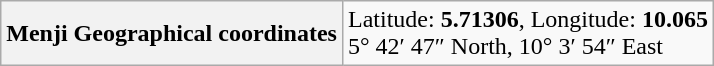<table class="wikitable">
<tr>
<th>Menji Geographical coordinates</th>
<td>Latitude: <strong>5.71306</strong>, Longitude: <strong>10.065</strong><br>5° 42′ 47″ North, 10° 3′ 54″ East</td>
</tr>
</table>
